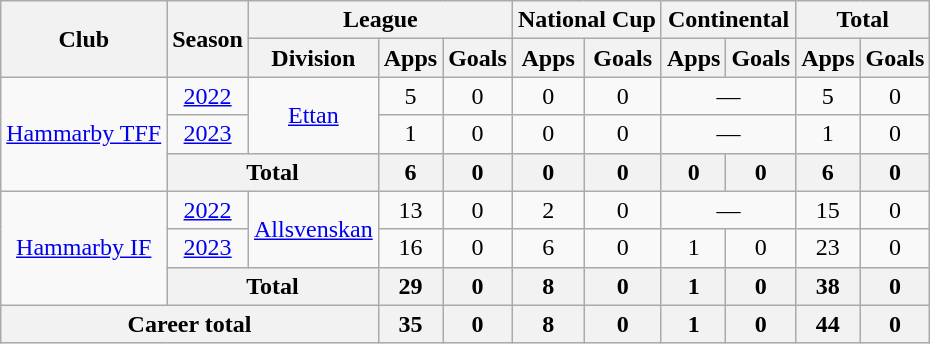<table class="wikitable" style="text-align:center;">
<tr>
<th rowspan="2">Club</th>
<th rowspan="2">Season</th>
<th colspan="3">League</th>
<th colspan="2">National Cup</th>
<th colspan="2">Continental</th>
<th colspan="2">Total</th>
</tr>
<tr>
<th>Division</th>
<th>Apps</th>
<th>Goals</th>
<th>Apps</th>
<th>Goals</th>
<th>Apps</th>
<th>Goals</th>
<th>Apps</th>
<th>Goals</th>
</tr>
<tr>
<td rowspan="3"><a href='#'>Hammarby TFF</a></td>
<td><a href='#'>2022</a></td>
<td rowspan="2"><a href='#'>Ettan</a></td>
<td>5</td>
<td>0</td>
<td>0</td>
<td>0</td>
<td colspan="2">—</td>
<td>5</td>
<td>0</td>
</tr>
<tr>
<td><a href='#'>2023</a></td>
<td>1</td>
<td>0</td>
<td>0</td>
<td>0</td>
<td colspan="2">—</td>
<td>1</td>
<td>0</td>
</tr>
<tr>
<th colspan="2">Total</th>
<th>6</th>
<th>0</th>
<th>0</th>
<th>0</th>
<th>0</th>
<th>0</th>
<th>6</th>
<th>0</th>
</tr>
<tr>
<td rowspan="3"><a href='#'>Hammarby IF</a></td>
<td><a href='#'>2022</a></td>
<td rowspan="2"><a href='#'>Allsvenskan</a></td>
<td>13</td>
<td>0</td>
<td>2</td>
<td>0</td>
<td colspan="2">—</td>
<td>15</td>
<td>0</td>
</tr>
<tr>
<td><a href='#'>2023</a></td>
<td>16</td>
<td>0</td>
<td>6</td>
<td>0</td>
<td>1</td>
<td>0</td>
<td>23</td>
<td>0</td>
</tr>
<tr>
<th colspan="2">Total</th>
<th>29</th>
<th>0</th>
<th>8</th>
<th>0</th>
<th>1</th>
<th>0</th>
<th>38</th>
<th>0</th>
</tr>
<tr>
<th colspan="3">Career total</th>
<th>35</th>
<th>0</th>
<th>8</th>
<th>0</th>
<th>1</th>
<th>0</th>
<th>44</th>
<th>0</th>
</tr>
</table>
